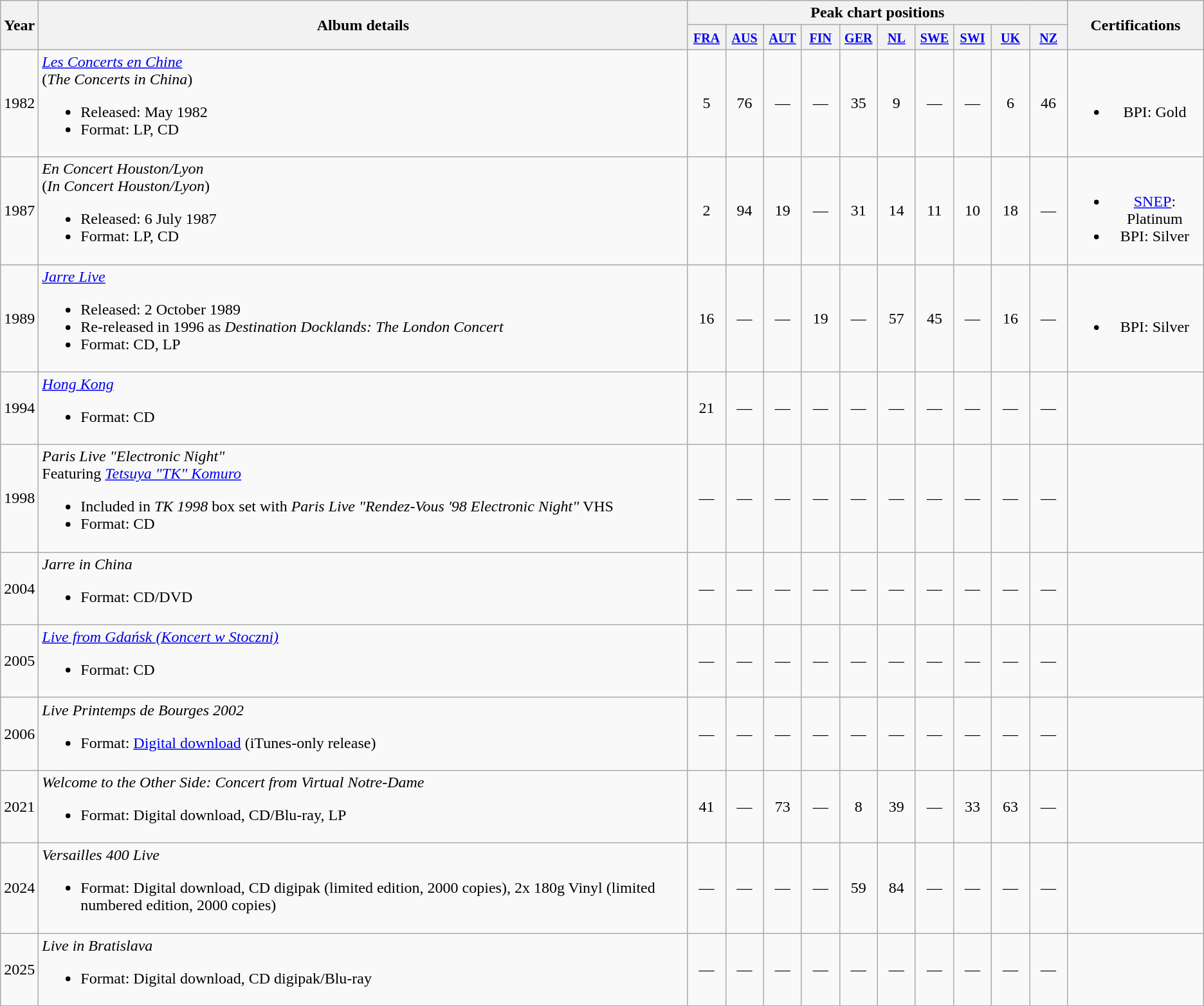<table class="wikitable" style="text-align:center;">
<tr>
<th scope="col" rowspan="2">Year</th>
<th scope="col" rowspan="2">Album details</th>
<th scope="col" colspan="10">Peak chart positions</th>
<th scope="col" rowspan="2">Certifications</th>
</tr>
<tr>
<th style="width:2em"><small><a href='#'>FRA</a></small><br></th>
<th style="width:2em"><small><a href='#'>AUS</a></small><br></th>
<th style="width:2em"><small><a href='#'>AUT</a></small><br></th>
<th style="width:2em"><small><a href='#'>FIN</a></small><br></th>
<th style="width:2em"><small><a href='#'>GER</a></small><br></th>
<th style="width:2em"><small><a href='#'>NL</a></small><br></th>
<th style="width:2em"><small><a href='#'>SWE</a></small><br></th>
<th style="width:2em"><small><a href='#'>SWI</a></small><br></th>
<th style="width:2em"><small><a href='#'>UK</a></small><br></th>
<th style="width:2em"><small><a href='#'>NZ</a></small><br></th>
</tr>
<tr>
<td>1982</td>
<td style="text-align:left;"><em><a href='#'>Les Concerts en Chine</a></em>  <br>(<em>The Concerts in China</em>)<br><ul><li>Released: May 1982</li><li>Format: LP, CD</li></ul></td>
<td align="center">5</td>
<td align="center">76</td>
<td align="center">—</td>
<td align="center">—</td>
<td align="center">35</td>
<td align="center">9</td>
<td align="center">—</td>
<td align="center">—</td>
<td align="center">6</td>
<td align="center">46</td>
<td><br><ul><li>BPI: Gold</li></ul></td>
</tr>
<tr>
<td>1987</td>
<td style="text-align:left;"><em>En Concert Houston/Lyon</em>  <br>(<em>In Concert Houston/Lyon</em>)<br><ul><li>Released: 6 July 1987</li><li>Format: LP, CD</li></ul></td>
<td align="center">2</td>
<td align="center">94</td>
<td align="center">19</td>
<td align="center">—</td>
<td align="center">31</td>
<td align="center">14</td>
<td align="center">11</td>
<td align="center">10</td>
<td align="center">18</td>
<td align="center">—</td>
<td><br><ul><li><a href='#'>SNEP</a>: Platinum</li><li>BPI: Silver</li></ul></td>
</tr>
<tr>
<td>1989</td>
<td style="text-align:left;"><em><a href='#'>Jarre Live</a></em><br><ul><li>Released: 2 October 1989</li><li>Re-released in 1996 as <em>Destination Docklands: The London Concert</em></li><li>Format: CD, LP</li></ul></td>
<td align="center">16</td>
<td align="center">—</td>
<td align="center">—</td>
<td align="center">19</td>
<td align="center">—</td>
<td align="center">57</td>
<td align="center">45</td>
<td align="center">—</td>
<td align="center">16</td>
<td align="center">—</td>
<td><br><ul><li>BPI: Silver</li></ul></td>
</tr>
<tr>
<td>1994</td>
<td style="text-align:left;"><em><a href='#'>Hong Kong</a></em><br><ul><li>Format: CD</li></ul></td>
<td align="center">21</td>
<td align="center">—</td>
<td align="center">—</td>
<td align="center">—</td>
<td align="center">—</td>
<td align="center">—</td>
<td align="center">—</td>
<td align="center">—</td>
<td align="center">—</td>
<td align="center">—</td>
<td></td>
</tr>
<tr>
<td>1998</td>
<td style="text-align:left;"><em>Paris Live "Electronic Night"</em> <br>Featuring <em><a href='#'>Tetsuya "TK" Komuro</a></em><br><ul><li>Included in <em>TK 1998</em> box set with <em>Paris Live "Rendez-Vous '98 Electronic Night"</em> VHS</li><li>Format: CD</li></ul></td>
<td align="center">—</td>
<td align="center">—</td>
<td align="center">—</td>
<td align="center">—</td>
<td align="center">—</td>
<td align="center">—</td>
<td align="center">—</td>
<td align="center">—</td>
<td align="center">—</td>
<td align="center">—</td>
<td></td>
</tr>
<tr>
<td>2004</td>
<td style="text-align:left;"><em>Jarre in China</em><br><ul><li>Format: CD/DVD</li></ul></td>
<td align="center">—</td>
<td align="center">—</td>
<td align="center">—</td>
<td align="center">—</td>
<td align="center">—</td>
<td align="center">—</td>
<td align="center">—</td>
<td align="center">—</td>
<td align="center">—</td>
<td align="center">—</td>
<td></td>
</tr>
<tr>
<td>2005</td>
<td style="text-align:left;"><em><a href='#'>Live from Gdańsk (Koncert w Stoczni)</a></em><br><ul><li>Format: CD</li></ul></td>
<td align="center">—</td>
<td align="center">—</td>
<td align="center">—</td>
<td align="center">—</td>
<td align="center">—</td>
<td align="center">—</td>
<td align="center">—</td>
<td align="center">—</td>
<td align="center">—</td>
<td align="center">—</td>
<td></td>
</tr>
<tr>
<td>2006</td>
<td style="text-align:left;"><em>Live Printemps de Bourges 2002</em><br><ul><li>Format: <a href='#'>Digital download</a> (iTunes-only release)</li></ul></td>
<td align="center">—</td>
<td align="center">—</td>
<td align="center">—</td>
<td align="center">—</td>
<td align="center">—</td>
<td align="center">—</td>
<td align="center">—</td>
<td align="center">—</td>
<td align="center">—</td>
<td align="center">—</td>
<td></td>
</tr>
<tr>
<td>2021</td>
<td style="text-align:left;"><em>Welcome to the Other Side: Concert from Virtual Notre-Dame</em><br><ul><li>Format: Digital download, CD/Blu-ray, LP</li></ul></td>
<td>41<br></td>
<td align="center">—</td>
<td align="center">73</td>
<td align="center">—</td>
<td align="center">8</td>
<td align="center">39</td>
<td align="center">—</td>
<td align="center">33</td>
<td align="center">63</td>
<td align="center">—</td>
<td></td>
</tr>
<tr>
<td>2024</td>
<td style="text-align:left;"><em>Versailles 400 Live</em><br><ul><li>Format: Digital download, CD digipak (limited edition, 2000 copies), 2x 180g Vinyl (limited numbered edition, 2000 copies)</li></ul></td>
<td align="center">—</td>
<td align="center">—</td>
<td align="center">—</td>
<td align="center">—</td>
<td align="center">59</td>
<td align="center">84</td>
<td align="center">—</td>
<td align="center">—</td>
<td align="center">—</td>
<td align="center">—</td>
<td></td>
</tr>
<tr>
<td>2025</td>
<td style="text-align:left;"><em>Live in Bratislava</em><br><ul><li>Format: Digital download, CD digipak/Blu-ray</li></ul></td>
<td align="center">—</td>
<td align="center">—</td>
<td align="center">—</td>
<td align="center">—</td>
<td align="center">—</td>
<td align="center">—</td>
<td align="center">—</td>
<td align="center">—</td>
<td align="center">—</td>
<td align="center">—</td>
<td></td>
</tr>
</table>
